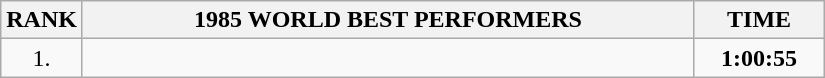<table class="wikitable sortable">
<tr>
<th>RANK</th>
<th align="center" style="width: 25em">1985 WORLD BEST PERFORMERS</th>
<th align="center" style="width: 5em">TIME</th>
</tr>
<tr>
<td align="center">1.</td>
<td></td>
<td align="center"><strong>1:00:55</strong></td>
</tr>
</table>
